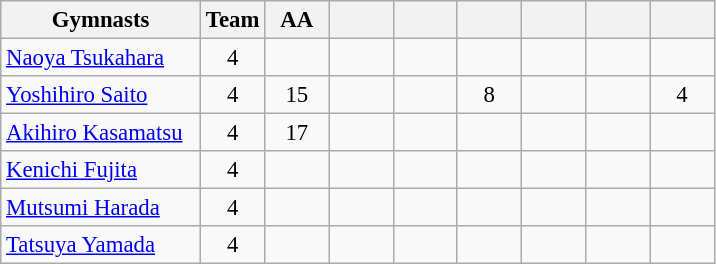<table class="wikitable sortable collapsible autocollapse plainrowheaders" style="text-align:center; font-size:95%;">
<tr>
<th width=28% class=unsortable>Gymnasts</th>
<th width=9% class=unsortable>Team</th>
<th width=9% class=unsortable>AA</th>
<th width=9% class=unsortable></th>
<th width=9% class=unsortable></th>
<th width=9% class=unsortable></th>
<th width=9% class=unsortable></th>
<th width=9% class=unsortable></th>
<th width=9% class=unsortable></th>
</tr>
<tr>
<td align=left><a href='#'>Naoya Tsukahara</a></td>
<td>4</td>
<td></td>
<td></td>
<td></td>
<td></td>
<td></td>
<td></td>
<td></td>
</tr>
<tr>
<td align=left><a href='#'>Yoshihiro Saito</a></td>
<td>4</td>
<td>15</td>
<td></td>
<td></td>
<td>8</td>
<td></td>
<td></td>
<td>4</td>
</tr>
<tr>
<td align=left><a href='#'>Akihiro Kasamatsu</a></td>
<td>4</td>
<td>17</td>
<td></td>
<td></td>
<td></td>
<td></td>
<td></td>
<td></td>
</tr>
<tr>
<td align=left><a href='#'>Kenichi Fujita</a></td>
<td>4</td>
<td></td>
<td></td>
<td></td>
<td></td>
<td></td>
<td></td>
<td></td>
</tr>
<tr>
<td align=left><a href='#'>Mutsumi Harada</a></td>
<td>4</td>
<td></td>
<td></td>
<td></td>
<td></td>
<td></td>
<td></td>
<td></td>
</tr>
<tr>
<td align=left><a href='#'>Tatsuya Yamada</a></td>
<td>4</td>
<td></td>
<td></td>
<td></td>
<td></td>
<td></td>
<td></td>
<td></td>
</tr>
</table>
